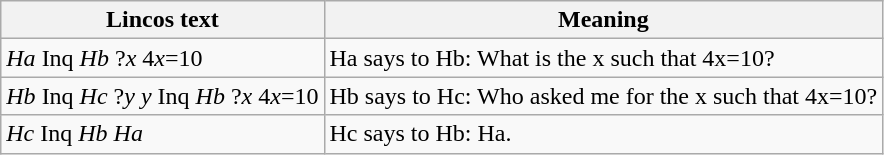<table class="wikitable">
<tr>
<th>Lincos text</th>
<th>Meaning</th>
</tr>
<tr>
<td><em>Ha</em> Inq <em>Hb</em> ?<em>x</em> 4<em>x</em>=10</td>
<td>Ha says to Hb: What is the x such that 4x=10?</td>
</tr>
<tr>
<td><em>Hb</em> Inq <em>Hc</em> ?<em>y</em> <em>y</em> Inq <em>Hb</em> ?<em>x</em> 4<em>x</em>=10</td>
<td>Hb says to Hc: Who asked me for the x such that 4x=10?</td>
</tr>
<tr>
<td><em>Hc</em> Inq <em>Hb</em> <em>Ha</em></td>
<td>Hc says to Hb: Ha.</td>
</tr>
</table>
